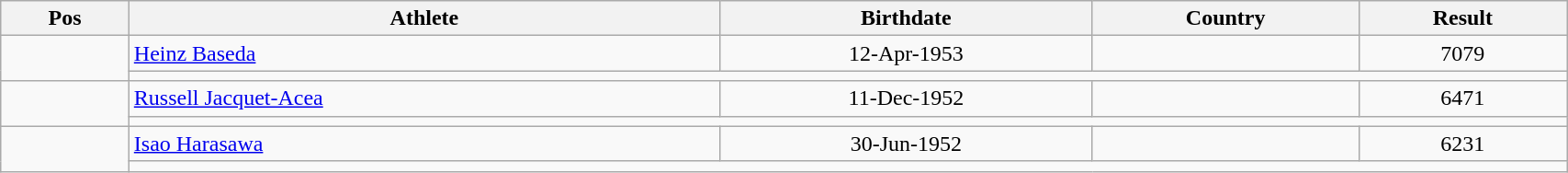<table class="wikitable"  style="text-align:center; width:90%;">
<tr>
<th>Pos</th>
<th>Athlete</th>
<th>Birthdate</th>
<th>Country</th>
<th>Result</th>
</tr>
<tr>
<td align=center rowspan=2></td>
<td align=left><a href='#'>Heinz Baseda</a></td>
<td>12-Apr-1953</td>
<td align=left></td>
<td>7079</td>
</tr>
<tr>
<td colspan=4></td>
</tr>
<tr>
<td align=center rowspan=2></td>
<td align=left><a href='#'>Russell Jacquet-Acea</a></td>
<td>11-Dec-1952</td>
<td align=left></td>
<td>6471</td>
</tr>
<tr>
<td colspan=4></td>
</tr>
<tr>
<td align=center rowspan=2></td>
<td align=left><a href='#'>Isao Harasawa</a></td>
<td>30-Jun-1952</td>
<td align=left></td>
<td>6231</td>
</tr>
<tr>
<td colspan=4></td>
</tr>
</table>
